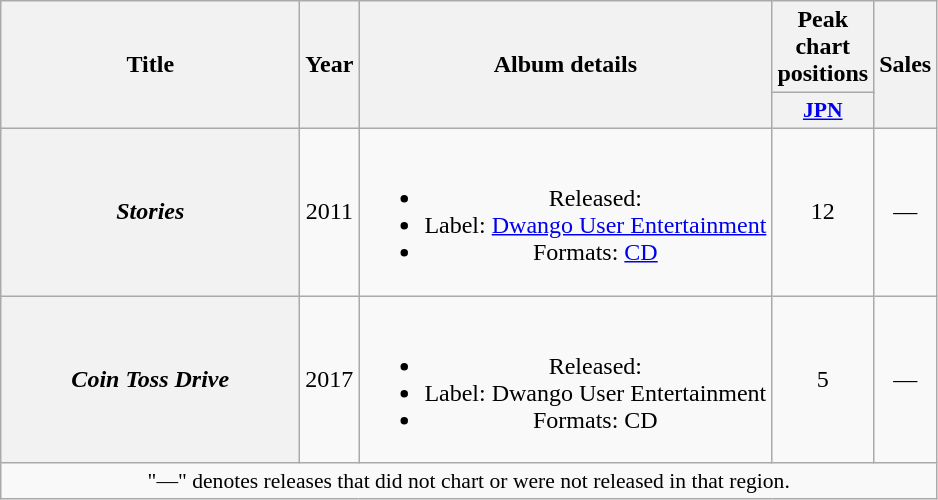<table class="wikitable plainrowheaders" style="text-align:center;">
<tr>
<th scope="col" rowspan="2" style="width:12em;">Title</th>
<th scope="col" rowspan="2">Year</th>
<th scope="col" rowspan="2">Album details</th>
<th scope="col" colspan="1">Peak chart positions</th>
<th scope="col" rowspan="2">Sales</th>
</tr>
<tr>
<th scope="col" style="width:3em;font-size:90%;"><a href='#'>JPN</a><br></th>
</tr>
<tr>
<th scope="row"><em>Stories</em></th>
<td>2011</td>
<td><br><ul><li>Released: </li><li>Label: <a href='#'>Dwango User Entertainment</a></li><li>Formats: <a href='#'>CD</a></li></ul></td>
<td>12</td>
<td>—</td>
</tr>
<tr>
<th scope="row"><em>Coin Toss Drive</em></th>
<td>2017</td>
<td><br><ul><li>Released: </li><li>Label: Dwango User Entertainment</li><li>Formats: CD</li></ul></td>
<td>5</td>
<td>—</td>
</tr>
<tr>
<td colspan="5" style="font-size:90%;">"—" denotes releases that did not chart or were not released in that region.</td>
</tr>
</table>
